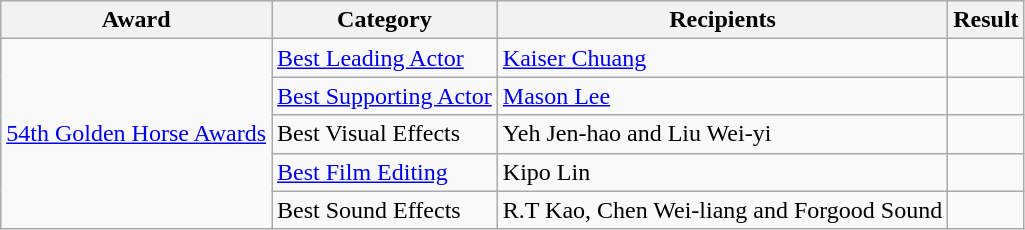<table class="wikitable">
<tr>
<th>Award</th>
<th>Category</th>
<th>Recipients</th>
<th>Result</th>
</tr>
<tr>
<td rowspan=5><a href='#'>54th Golden Horse Awards</a></td>
<td><a href='#'>Best Leading Actor</a></td>
<td><a href='#'>Kaiser Chuang</a></td>
<td></td>
</tr>
<tr>
<td><a href='#'>Best Supporting Actor</a></td>
<td><a href='#'>Mason Lee</a></td>
<td></td>
</tr>
<tr>
<td>Best Visual Effects</td>
<td>Yeh Jen-hao and Liu Wei-yi</td>
<td></td>
</tr>
<tr>
<td><a href='#'>Best Film Editing</a></td>
<td>Kipo Lin</td>
<td></td>
</tr>
<tr>
<td>Best Sound Effects</td>
<td>R.T Kao, Chen Wei-liang and Forgood Sound</td>
<td></td>
</tr>
</table>
